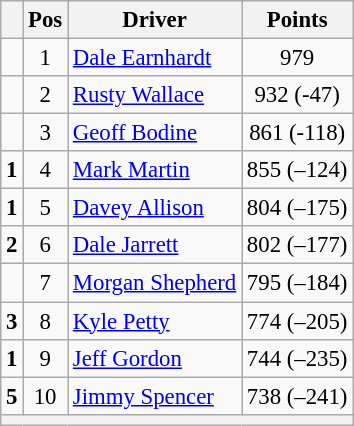<table class="wikitable" style="font-size: 95%;">
<tr>
<th></th>
<th>Pos</th>
<th>Driver</th>
<th>Points</th>
</tr>
<tr>
<td align="left"></td>
<td style="text-align:center;">1</td>
<td><a href='#'>Dale Earnhardt</a></td>
<td style="text-align:center;">979</td>
</tr>
<tr>
<td align="left"></td>
<td style="text-align:center;">2</td>
<td><a href='#'>Rusty Wallace</a></td>
<td style="text-align:center;">932 (-47)</td>
</tr>
<tr>
<td align="left"></td>
<td style="text-align:center;">3</td>
<td><a href='#'>Geoff Bodine</a></td>
<td style="text-align:center;">861 (-118)</td>
</tr>
<tr>
<td align="left"> <strong>1</strong></td>
<td style="text-align:center;">4</td>
<td><a href='#'>Mark Martin</a></td>
<td style="text-align:center;">855 (–124)</td>
</tr>
<tr>
<td align="left"> <strong>1</strong></td>
<td style="text-align:center;">5</td>
<td><a href='#'>Davey Allison</a></td>
<td style="text-align:center;">804 (–175)</td>
</tr>
<tr>
<td align="left"> <strong>2</strong></td>
<td style="text-align:center;">6</td>
<td><a href='#'>Dale Jarrett</a></td>
<td style="text-align:center;">802 (–177)</td>
</tr>
<tr>
<td align="left"></td>
<td style="text-align:center;">7</td>
<td><a href='#'>Morgan Shepherd</a></td>
<td style="text-align:center;">795 (–184)</td>
</tr>
<tr>
<td align="left"> <strong>3</strong></td>
<td style="text-align:center;">8</td>
<td><a href='#'>Kyle Petty</a></td>
<td style="text-align:center;">774 (–205)</td>
</tr>
<tr>
<td align="left"> <strong>1</strong></td>
<td style="text-align:center;">9</td>
<td><a href='#'>Jeff Gordon</a></td>
<td style="text-align:center;">744 (–235)</td>
</tr>
<tr>
<td align="left"> <strong>5</strong></td>
<td style="text-align:center;">10</td>
<td><a href='#'>Jimmy Spencer</a></td>
<td style="text-align:center;">738 (–241)</td>
</tr>
<tr class="sortbottom">
<th colspan="9"></th>
</tr>
</table>
